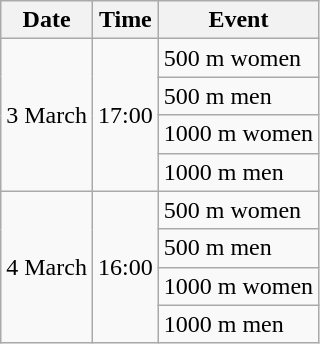<table class="wikitable" border="1">
<tr>
<th>Date</th>
<th>Time</th>
<th>Event</th>
</tr>
<tr>
<td rowspan=4>3 March</td>
<td rowspan=4>17:00</td>
<td>500 m women</td>
</tr>
<tr>
<td>500 m men</td>
</tr>
<tr>
<td>1000 m women</td>
</tr>
<tr>
<td>1000 m men</td>
</tr>
<tr>
<td rowspan=4>4 March</td>
<td rowspan=4>16:00</td>
<td>500 m women</td>
</tr>
<tr>
<td>500 m men</td>
</tr>
<tr>
<td>1000 m women</td>
</tr>
<tr>
<td>1000 m men</td>
</tr>
</table>
